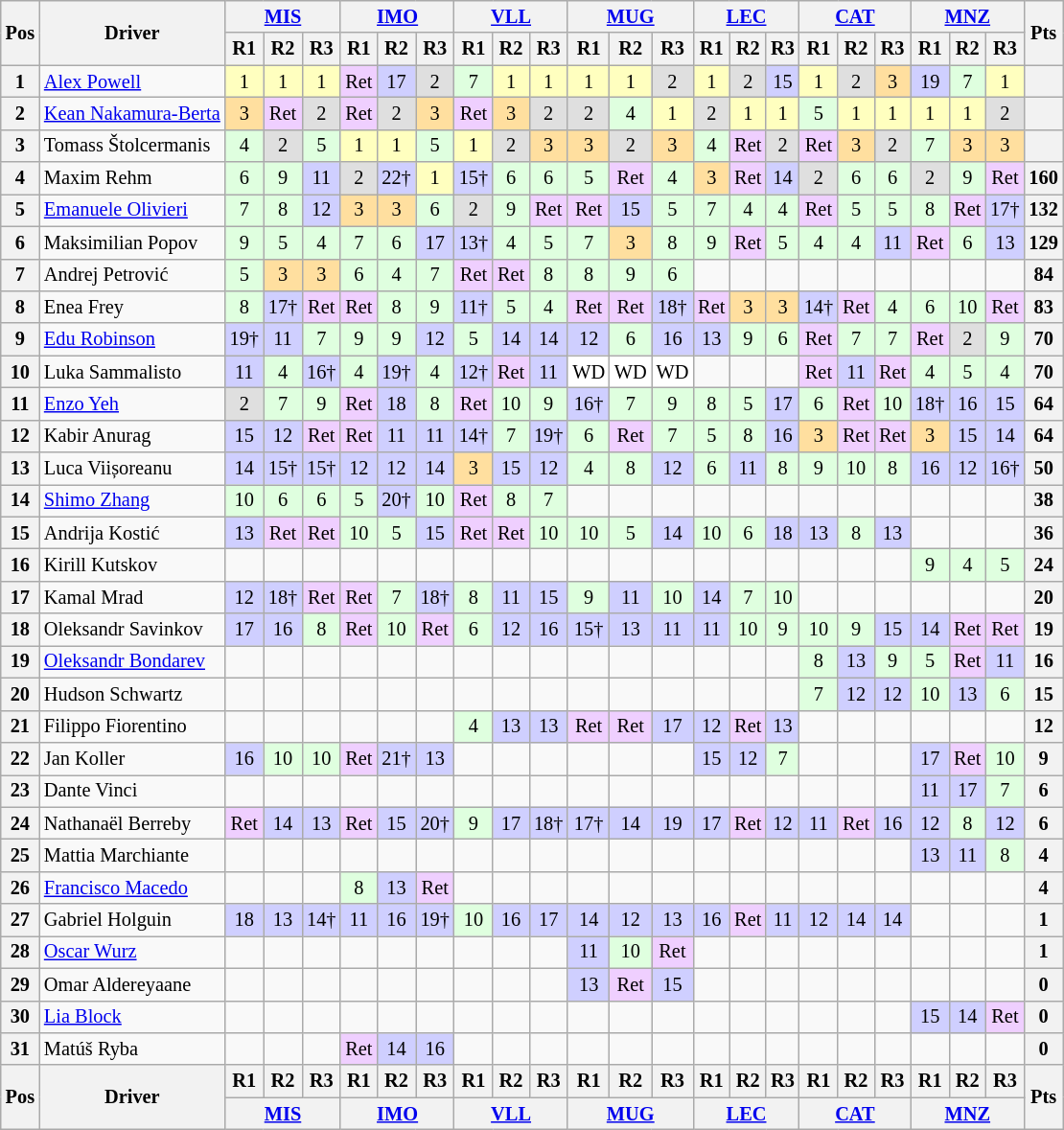<table class="wikitable" style="font-size: 85%; text-align:center">
<tr>
<th rowspan=2>Pos</th>
<th rowspan=2>Driver</th>
<th colspan=3><a href='#'>MIS</a><br></th>
<th colspan=3><a href='#'>IMO</a><br></th>
<th colspan=3><a href='#'>VLL</a><br></th>
<th colspan=3><a href='#'>MUG</a><br></th>
<th colspan=3><a href='#'>LEC</a><br></th>
<th colspan=3><a href='#'>CAT</a><br></th>
<th colspan=3><a href='#'>MNZ</a><br></th>
<th rowspan=2>Pts</th>
</tr>
<tr>
<th>R1</th>
<th>R2</th>
<th>R3</th>
<th>R1</th>
<th>R2</th>
<th>R3</th>
<th>R1</th>
<th>R2</th>
<th>R3</th>
<th>R1</th>
<th>R2</th>
<th>R3</th>
<th>R1</th>
<th>R2</th>
<th>R3</th>
<th>R1</th>
<th>R2</th>
<th>R3</th>
<th>R1</th>
<th>R2</th>
<th>R3</th>
</tr>
<tr>
<th>1</th>
<td style="text-align:left"> <a href='#'>Alex Powell</a></td>
<td style="background:#ffffbf">1</td>
<td style="background:#ffffbf">1</td>
<td style="background:#ffffbf">1</td>
<td style="background:#efcfff">Ret</td>
<td style="background:#cfcfff">17</td>
<td style="background:#dfdfdf">2</td>
<td style="background:#dfffdf">7</td>
<td style="background:#ffffbf">1</td>
<td style="background:#ffffbf">1</td>
<td style="background:#ffffbf">1</td>
<td style="background:#ffffbf">1</td>
<td style="background:#dfdfdf">2</td>
<td style="background:#ffffbf">1</td>
<td style="background:#dfdfdf">2</td>
<td style="background:#cfcfff">15</td>
<td style="background:#ffffbf">1</td>
<td style="background:#dfdfdf">2</td>
<td style="background:#ffdf9f">3</td>
<td style="background:#cfcfff">19</td>
<td style="background:#dfffdf">7</td>
<td style="background:#ffffbf">1</td>
<th></th>
</tr>
<tr>
<th>2</th>
<td style="text-align:left" nowrap> <a href='#'>Kean Nakamura-Berta</a></td>
<td style="background:#ffdf9f">3</td>
<td style="background:#efcfff">Ret</td>
<td style="background:#dfdfdf">2</td>
<td style="background:#efcfff">Ret</td>
<td style="background:#dfdfdf">2</td>
<td style="background:#ffdf9f">3</td>
<td style="background:#efcfff">Ret</td>
<td style="background:#ffdf9f">3</td>
<td style="background:#dfdfdf">2</td>
<td style="background:#dfdfdf">2</td>
<td style="background:#dfffdf">4</td>
<td style="background:#ffffbf">1</td>
<td style="background:#dfdfdf">2</td>
<td style="background:#ffffbf">1</td>
<td style="background:#ffffbf">1</td>
<td style="background:#dfffdf">5</td>
<td style="background:#ffffbf">1</td>
<td style="background:#ffffbf">1</td>
<td style="background:#ffffbf">1</td>
<td style="background:#ffffbf">1</td>
<td style="background:#dfdfdf">2</td>
<th></th>
</tr>
<tr>
<th>3</th>
<td style="text-align:left"> Tomass Štolcermanis</td>
<td style="background:#dfffdf">4</td>
<td style="background:#dfdfdf">2</td>
<td style="background:#dfffdf">5</td>
<td style="background:#ffffbf">1</td>
<td style="background:#ffffbf">1</td>
<td style="background:#dfffdf">5</td>
<td style="background:#ffffbf">1</td>
<td style="background:#dfdfdf">2</td>
<td style="background:#ffdf9f">3</td>
<td style="background:#ffdf9f">3</td>
<td style="background:#dfdfdf">2</td>
<td style="background:#ffdf9f">3</td>
<td style="background:#dfffdf">4</td>
<td style="background:#efcfff">Ret</td>
<td style="background:#dfdfdf">2</td>
<td style="background:#efcfff">Ret</td>
<td style="background:#ffdf9f">3</td>
<td style="background:#dfdfdf">2</td>
<td style="background:#dfffdf">7</td>
<td style="background:#ffdf9f">3</td>
<td style="background:#ffdf9f">3</td>
<th></th>
</tr>
<tr>
<th>4</th>
<td style="text-align:left"> Maxim Rehm</td>
<td style="background:#dfffdf">6</td>
<td style="background:#dfffdf">9</td>
<td style="background:#cfcfff">11</td>
<td style="background:#dfdfdf">2</td>
<td style="background:#cfcfff">22†</td>
<td style="background:#ffffbf">1</td>
<td style="background:#cfcfff">15†</td>
<td style="background:#dfffdf">6</td>
<td style="background:#dfffdf">6</td>
<td style="background:#dfffdf">5</td>
<td style="background:#efcfff">Ret</td>
<td style="background:#dfffdf">4</td>
<td style="background:#ffdf9f">3</td>
<td style="background:#efcfff">Ret</td>
<td style="background:#cfcfff">14</td>
<td style="background:#dfdfdf">2</td>
<td style="background:#dfffdf">6</td>
<td style="background:#dfffdf">6</td>
<td style="background:#dfdfdf">2</td>
<td style="background:#dfffdf">9</td>
<td style="background:#efcfff">Ret</td>
<th>160</th>
</tr>
<tr>
<th>5</th>
<td style="text-align:left"> <a href='#'>Emanuele Olivieri</a></td>
<td style="background:#dfffdf">7</td>
<td style="background:#dfffdf">8</td>
<td style="background:#cfcfff">12</td>
<td style="background:#ffdf9f">3</td>
<td style="background:#ffdf9f">3</td>
<td style="background:#dfffdf">6</td>
<td style="background:#dfdfdf">2</td>
<td style="background:#dfffdf">9</td>
<td style="background:#efcfff">Ret</td>
<td style="background:#efcfff">Ret</td>
<td style="background:#cfcfff">15</td>
<td style="background:#dfffdf">5</td>
<td style="background:#dfffdf">7</td>
<td style="background:#dfffdf">4</td>
<td style="background:#dfffdf">4</td>
<td style="background:#efcfff">Ret</td>
<td style="background:#dfffdf">5</td>
<td style="background:#dfffdf">5</td>
<td style="background:#dfffdf">8</td>
<td style="background:#efcfff">Ret</td>
<td style="background:#cfcfff">17†</td>
<th>132</th>
</tr>
<tr>
<th>6</th>
<td style="text-align:left"> Maksimilian Popov</td>
<td style="background:#dfffdf">9</td>
<td style="background:#dfffdf">5</td>
<td style="background:#dfffdf">4</td>
<td style="background:#dfffdf">7</td>
<td style="background:#dfffdf">6</td>
<td style="background:#cfcfff">17</td>
<td style="background:#cfcfff">13†</td>
<td style="background:#dfffdf">4</td>
<td style="background:#dfffdf">5</td>
<td style="background:#dfffdf">7</td>
<td style="background:#ffdf9f">3</td>
<td style="background:#dfffdf">8</td>
<td style="background:#dfffdf">9</td>
<td style="background:#efcfff">Ret</td>
<td style="background:#dfffdf">5</td>
<td style="background:#dfffdf">4</td>
<td style="background:#dfffdf">4</td>
<td style="background:#cfcfff">11</td>
<td style="background:#efcfff">Ret</td>
<td style="background:#dfffdf">6</td>
<td style="background:#cfcfff">13</td>
<th>129</th>
</tr>
<tr>
<th>7</th>
<td style="text-align:left"> Andrej Petrović</td>
<td style="background:#dfffdf">5</td>
<td style="background:#ffdf9f">3</td>
<td style="background:#ffdf9f">3</td>
<td style="background:#dfffdf">6</td>
<td style="background:#dfffdf">4</td>
<td style="background:#dfffdf">7</td>
<td style="background:#efcfff">Ret</td>
<td style="background:#efcfff">Ret</td>
<td style="background:#dfffdf">8</td>
<td style="background:#dfffdf">8</td>
<td style="background:#dfffdf">9</td>
<td style="background:#dfffdf">6</td>
<td></td>
<td></td>
<td></td>
<td></td>
<td></td>
<td></td>
<td></td>
<td></td>
<td></td>
<th>84</th>
</tr>
<tr>
<th>8</th>
<td style="text-align:left"> Enea Frey</td>
<td style="background:#dfffdf">8</td>
<td style="background:#cfcfff">17†</td>
<td style="background:#efcfff">Ret</td>
<td style="background:#efcfff">Ret</td>
<td style="background:#dfffdf">8</td>
<td style="background:#dfffdf">9</td>
<td style="background:#cfcfff">11†</td>
<td style="background:#dfffdf">5</td>
<td style="background:#dfffdf">4</td>
<td style="background:#efcfff">Ret</td>
<td style="background:#efcfff">Ret</td>
<td style="background:#cfcfff">18†</td>
<td style="background:#efcfff">Ret</td>
<td style="background:#ffdf9f">3</td>
<td style="background:#ffdf9f">3</td>
<td style="background:#cfcfff">14†</td>
<td style="background:#efcfff">Ret</td>
<td style="background:#dfffdf">4</td>
<td style="background:#dfffdf">6</td>
<td style="background:#dfffdf">10</td>
<td style="background:#efcfff">Ret</td>
<th>83</th>
</tr>
<tr>
<th>9</th>
<td style="text-align:left"> <a href='#'>Edu Robinson</a></td>
<td style="background:#cfcfff">19†</td>
<td style="background:#cfcfff">11</td>
<td style="background:#dfffdf">7</td>
<td style="background:#dfffdf">9</td>
<td style="background:#dfffdf">9</td>
<td style="background:#cfcfff">12</td>
<td style="background:#dfffdf">5</td>
<td style="background:#cfcfff">14</td>
<td style="background:#cfcfff">14</td>
<td style="background:#cfcfff">12</td>
<td style="background:#dfffdf">6</td>
<td style="background:#cfcfff">16</td>
<td style="background:#cfcfff">13</td>
<td style="background:#dfffdf">9</td>
<td style="background:#dfffdf">6</td>
<td style="background:#efcfff">Ret</td>
<td style="background:#dfffdf">7</td>
<td style="background:#dfffdf">7</td>
<td style="background:#efcfff">Ret</td>
<td style="background:#dfdfdf">2</td>
<td style="background:#dfffdf">9</td>
<th>70</th>
</tr>
<tr>
<th>10</th>
<td style="text-align:left"> Luka Sammalisto</td>
<td style="background:#cfcfff">11</td>
<td style="background:#dfffdf">4</td>
<td style="background:#cfcfff">16†</td>
<td style="background:#dfffdf">4</td>
<td style="background:#cfcfff">19†</td>
<td style="background:#dfffdf">4</td>
<td style="background:#cfcfff">12†</td>
<td style="background:#efcfff">Ret</td>
<td style="background:#cfcfff">11</td>
<td style="background:#ffffff">WD</td>
<td style="background:#ffffff">WD</td>
<td style="background:#ffffff">WD</td>
<td></td>
<td></td>
<td></td>
<td style="background:#efcfff">Ret</td>
<td style="background:#cfcfff">11</td>
<td style="background:#efcfff">Ret</td>
<td style="background:#dfffdf">4</td>
<td style="background:#dfffdf">5</td>
<td style="background:#dfffdf">4</td>
<th>70</th>
</tr>
<tr>
<th>11</th>
<td style="text-align:left"> <a href='#'>Enzo Yeh</a></td>
<td style="background:#dfdfdf">2</td>
<td style="background:#dfffdf">7</td>
<td style="background:#dfffdf">9</td>
<td style="background:#efcfff">Ret</td>
<td style="background:#cfcfff">18</td>
<td style="background:#dfffdf">8</td>
<td style="background:#efcfff">Ret</td>
<td style="background:#dfffdf">10</td>
<td style="background:#dfffdf">9</td>
<td style="background:#cfcfff">16†</td>
<td style="background:#dfffdf">7</td>
<td style="background:#dfffdf">9</td>
<td style="background:#dfffdf">8</td>
<td style="background:#dfffdf">5</td>
<td style="background:#cfcfff">17</td>
<td style="background:#dfffdf">6</td>
<td style="background:#efcfff">Ret</td>
<td style="background:#dfffdf">10</td>
<td style="background:#cfcfff">18†</td>
<td style="background:#cfcfff">16</td>
<td style="background:#cfcfff">15</td>
<th>64</th>
</tr>
<tr>
<th>12</th>
<td style="text-align:left"> Kabir Anurag</td>
<td style="background:#cfcfff">15</td>
<td style="background:#cfcfff">12</td>
<td style="background:#efcfff">Ret</td>
<td style="background:#efcfff">Ret</td>
<td style="background:#cfcfff">11</td>
<td style="background:#cfcfff">11</td>
<td style="background:#cfcfff">14†</td>
<td style="background:#dfffdf">7</td>
<td style="background:#cfcfff">19†</td>
<td style="background:#dfffdf">6</td>
<td style="background:#efcfff">Ret</td>
<td style="background:#dfffdf">7</td>
<td style="background:#dfffdf">5</td>
<td style="background:#dfffdf">8</td>
<td style="background:#cfcfff">16</td>
<td style="background:#ffdf9f">3</td>
<td style="background:#efcfff">Ret</td>
<td style="background:#efcfff">Ret</td>
<td style="background:#ffdf9f">3</td>
<td style="background:#cfcfff">15</td>
<td style="background:#cfcfff">14</td>
<th>64</th>
</tr>
<tr>
<th>13</th>
<td style="text-align:left"> Luca Viișoreanu</td>
<td style="background:#cfcfff">14</td>
<td style="background:#cfcfff">15†</td>
<td style="background:#cfcfff">15†</td>
<td style="background:#cfcfff">12</td>
<td style="background:#cfcfff">12</td>
<td style="background:#cfcfff">14</td>
<td style="background:#ffdf9f">3</td>
<td style="background:#cfcfff">15</td>
<td style="background:#cfcfff">12</td>
<td style="background:#dfffdf">4</td>
<td style="background:#dfffdf">8</td>
<td style="background:#cfcfff">12</td>
<td style="background:#dfffdf">6</td>
<td style="background:#cfcfff">11</td>
<td style="background:#dfffdf">8</td>
<td style="background:#dfffdf">9</td>
<td style="background:#dfffdf">10</td>
<td style="background:#dfffdf">8</td>
<td style="background:#cfcfff">16</td>
<td style="background:#cfcfff">12</td>
<td style="background:#cfcfff">16†</td>
<th>50</th>
</tr>
<tr>
<th>14</th>
<td style="text-align:left"> <a href='#'>Shimo Zhang</a></td>
<td style="background:#dfffdf">10</td>
<td style="background:#dfffdf">6</td>
<td style="background:#dfffdf">6</td>
<td style="background:#dfffdf">5</td>
<td style="background:#cfcfff">20†</td>
<td style="background:#dfffdf">10</td>
<td style="background:#efcfff">Ret</td>
<td style="background:#dfffdf">8</td>
<td style="background:#dfffdf">7</td>
<td></td>
<td></td>
<td></td>
<td></td>
<td></td>
<td></td>
<td></td>
<td></td>
<td></td>
<td></td>
<td></td>
<td></td>
<th>38</th>
</tr>
<tr>
<th>15</th>
<td style="text-align:left"> Andrija Kostić</td>
<td style="background:#cfcfff">13</td>
<td style="background:#efcfff">Ret</td>
<td style="background:#efcfff">Ret</td>
<td style="background:#dfffdf">10</td>
<td style="background:#dfffdf">5</td>
<td style="background:#cfcfff">15</td>
<td style="background:#efcfff">Ret</td>
<td style="background:#efcfff">Ret</td>
<td style="background:#dfffdf">10</td>
<td style="background:#dfffdf">10</td>
<td style="background:#dfffdf">5</td>
<td style="background:#cfcfff">14</td>
<td style="background:#dfffdf">10</td>
<td style="background:#dfffdf">6</td>
<td style="background:#cfcfff">18</td>
<td style="background:#cfcfff">13</td>
<td style="background:#dfffdf">8</td>
<td style="background:#cfcfff">13</td>
<td></td>
<td></td>
<td></td>
<th>36</th>
</tr>
<tr>
<th>16</th>
<td style="text-align:left"> Kirill Kutskov</td>
<td></td>
<td></td>
<td></td>
<td></td>
<td></td>
<td></td>
<td></td>
<td></td>
<td></td>
<td></td>
<td></td>
<td></td>
<td></td>
<td></td>
<td></td>
<td></td>
<td></td>
<td></td>
<td style="background:#dfffdf">9</td>
<td style="background:#dfffdf">4</td>
<td style="background:#dfffdf">5</td>
<th>24</th>
</tr>
<tr>
<th>17</th>
<td style="text-align:left"> Kamal Mrad</td>
<td style="background:#cfcfff">12</td>
<td style="background:#cfcfff">18†</td>
<td style="background:#efcfff">Ret</td>
<td style="background:#efcfff">Ret</td>
<td style="background:#dfffdf">7</td>
<td style="background:#cfcfff">18†</td>
<td style="background:#dfffdf">8</td>
<td style="background:#cfcfff">11</td>
<td style="background:#cfcfff">15</td>
<td style="background:#dfffdf">9</td>
<td style="background:#cfcfff">11</td>
<td style="background:#dfffdf">10</td>
<td style="background:#cfcfff">14</td>
<td style="background:#dfffdf">7</td>
<td style="background:#dfffdf">10</td>
<td></td>
<td></td>
<td></td>
<td></td>
<td></td>
<td></td>
<th>20</th>
</tr>
<tr>
<th>18</th>
<td style="text-align:left"> Oleksandr Savinkov</td>
<td style="background:#cfcfff">17</td>
<td style="background:#cfcfff">16</td>
<td style="background:#dfffdf">8</td>
<td style="background:#efcfff">Ret</td>
<td style="background:#dfffdf">10</td>
<td style="background:#efcfff">Ret</td>
<td style="background:#dfffdf">6</td>
<td style="background:#cfcfff">12</td>
<td style="background:#cfcfff">16</td>
<td style="background:#cfcfff">15†</td>
<td style="background:#cfcfff">13</td>
<td style="background:#cfcfff">11</td>
<td style="background:#cfcfff">11</td>
<td style="background:#dfffdf">10</td>
<td style="background:#dfffdf">9</td>
<td style="background:#dfffdf">10</td>
<td style="background:#dfffdf">9</td>
<td style="background:#cfcfff">15</td>
<td style="background:#cfcfff">14</td>
<td style="background:#efcfff">Ret</td>
<td style="background:#efcfff">Ret</td>
<th>19</th>
</tr>
<tr>
<th>19</th>
<td style="text-align:left"> <a href='#'>Oleksandr Bondarev</a></td>
<td></td>
<td></td>
<td></td>
<td></td>
<td></td>
<td></td>
<td></td>
<td></td>
<td></td>
<td></td>
<td></td>
<td></td>
<td></td>
<td></td>
<td></td>
<td style="background:#dfffdf">8</td>
<td style="background:#cfcfff">13</td>
<td style="background:#dfffdf">9</td>
<td style="background:#dfffdf">5</td>
<td style="background:#efcfff">Ret</td>
<td style="background:#cfcfff">11</td>
<th>16</th>
</tr>
<tr>
<th>20</th>
<td style="text-align:left"> Hudson Schwartz</td>
<td></td>
<td></td>
<td></td>
<td></td>
<td></td>
<td></td>
<td></td>
<td></td>
<td></td>
<td></td>
<td></td>
<td></td>
<td></td>
<td></td>
<td></td>
<td style="background:#dfffdf">7</td>
<td style="background:#cfcfff">12</td>
<td style="background:#cfcfff">12</td>
<td style="background:#dfffdf">10</td>
<td style="background:#cfcfff">13</td>
<td style="background:#dfffdf">6</td>
<th>15</th>
</tr>
<tr>
<th>21</th>
<td style="text-align:left"> Filippo Fiorentino</td>
<td></td>
<td></td>
<td></td>
<td></td>
<td></td>
<td></td>
<td style="background:#dfffdf">4</td>
<td style="background:#cfcfff">13</td>
<td style="background:#cfcfff">13</td>
<td style="background:#efcfff">Ret</td>
<td style="background:#efcfff">Ret</td>
<td style="background:#cfcfff">17</td>
<td style="background:#cfcfff">12</td>
<td style="background:#efcfff">Ret</td>
<td style="background:#cfcfff">13</td>
<td></td>
<td></td>
<td></td>
<td></td>
<td></td>
<td></td>
<th>12</th>
</tr>
<tr>
<th>22</th>
<td style="text-align:left"> Jan Koller</td>
<td style="background:#cfcfff">16</td>
<td style="background:#dfffdf">10</td>
<td style="background:#dfffdf">10</td>
<td style="background:#efcfff">Ret</td>
<td style="background:#cfcfff">21†</td>
<td style="background:#cfcfff">13</td>
<td></td>
<td></td>
<td></td>
<td></td>
<td></td>
<td></td>
<td style="background:#cfcfff">15</td>
<td style="background:#cfcfff">12</td>
<td style="background:#dfffdf">7</td>
<td></td>
<td></td>
<td></td>
<td style="background:#cfcfff">17</td>
<td style="background:#efcfff">Ret</td>
<td style="background:#dfffdf">10</td>
<th>9</th>
</tr>
<tr>
<th>23</th>
<td style="text-align:left"> Dante Vinci</td>
<td></td>
<td></td>
<td></td>
<td></td>
<td></td>
<td></td>
<td></td>
<td></td>
<td></td>
<td></td>
<td></td>
<td></td>
<td></td>
<td></td>
<td></td>
<td></td>
<td></td>
<td></td>
<td style="background:#cfcfff">11</td>
<td style="background:#cfcfff">17</td>
<td style="background:#dfffdf">7</td>
<th>6</th>
</tr>
<tr>
<th>24</th>
<td style="text-align:left"> Nathanaël Berreby</td>
<td style="background:#efcfff">Ret</td>
<td style="background:#cfcfff">14</td>
<td style="background:#cfcfff">13</td>
<td style="background:#efcfff">Ret</td>
<td style="background:#cfcfff">15</td>
<td style="background:#cfcfff">20†</td>
<td style="background:#dfffdf">9</td>
<td style="background:#cfcfff">17</td>
<td style="background:#cfcfff">18†</td>
<td style="background:#cfcfff">17†</td>
<td style="background:#cfcfff">14</td>
<td style="background:#cfcfff">19</td>
<td style="background:#cfcfff">17</td>
<td style="background:#efcfff">Ret</td>
<td style="background:#cfcfff">12</td>
<td style="background:#cfcfff">11</td>
<td style="background:#efcfff">Ret</td>
<td style="background:#cfcfff">16</td>
<td style="background:#cfcfff">12</td>
<td style="background:#dfffdf">8</td>
<td style="background:#cfcfff">12</td>
<th>6</th>
</tr>
<tr>
<th>25</th>
<td style="text-align:left"> Mattia Marchiante</td>
<td></td>
<td></td>
<td></td>
<td></td>
<td></td>
<td></td>
<td></td>
<td></td>
<td></td>
<td></td>
<td></td>
<td></td>
<td></td>
<td></td>
<td></td>
<td></td>
<td></td>
<td></td>
<td style="background:#cfcfff">13</td>
<td style="background:#cfcfff">11</td>
<td style="background:#dfffdf">8</td>
<th>4</th>
</tr>
<tr>
<th>26</th>
<td style="text-align:left"> <a href='#'>Francisco Macedo</a></td>
<td></td>
<td></td>
<td></td>
<td style="background:#dfffdf">8</td>
<td style="background:#cfcfff">13</td>
<td style="background:#efcfff">Ret</td>
<td></td>
<td></td>
<td></td>
<td></td>
<td></td>
<td></td>
<td></td>
<td></td>
<td></td>
<td></td>
<td></td>
<td></td>
<td></td>
<td></td>
<td></td>
<th>4</th>
</tr>
<tr>
<th>27</th>
<td style="text-align:left"> Gabriel Holguin</td>
<td style="background:#cfcfff">18</td>
<td style="background:#cfcfff">13</td>
<td style="background:#cfcfff">14†</td>
<td style="background:#cfcfff">11</td>
<td style="background:#cfcfff">16</td>
<td style="background:#cfcfff">19†</td>
<td style="background:#dfffdf">10</td>
<td style="background:#cfcfff">16</td>
<td style="background:#cfcfff">17</td>
<td style="background:#cfcfff">14</td>
<td style="background:#cfcfff">12</td>
<td style="background:#cfcfff">13</td>
<td style="background:#cfcfff">16</td>
<td style="background:#efcfff">Ret</td>
<td style="background:#cfcfff">11</td>
<td style="background:#cfcfff">12</td>
<td style="background:#cfcfff">14</td>
<td style="background:#cfcfff">14</td>
<td></td>
<td></td>
<td></td>
<th>1</th>
</tr>
<tr>
<th>28</th>
<td style="text-align:left"> <a href='#'>Oscar Wurz</a></td>
<td></td>
<td></td>
<td></td>
<td></td>
<td></td>
<td></td>
<td></td>
<td></td>
<td></td>
<td style="background:#cfcfff">11</td>
<td style="background:#dfffdf">10</td>
<td style="background:#efcfff">Ret</td>
<td></td>
<td></td>
<td></td>
<td></td>
<td></td>
<td></td>
<td></td>
<td></td>
<td></td>
<th>1</th>
</tr>
<tr>
<th>29</th>
<td style="text-align:left"> Omar Aldereyaane</td>
<td></td>
<td></td>
<td></td>
<td></td>
<td></td>
<td></td>
<td></td>
<td></td>
<td></td>
<td style="background:#cfcfff">13</td>
<td style="background:#efcfff">Ret</td>
<td style="background:#cfcfff">15</td>
<td></td>
<td></td>
<td></td>
<td></td>
<td></td>
<td></td>
<td></td>
<td></td>
<td></td>
<th>0</th>
</tr>
<tr>
<th>30</th>
<td style="text-align:left"> <a href='#'>Lia Block</a></td>
<td></td>
<td></td>
<td></td>
<td></td>
<td></td>
<td></td>
<td></td>
<td></td>
<td></td>
<td></td>
<td></td>
<td></td>
<td></td>
<td></td>
<td></td>
<td></td>
<td></td>
<td></td>
<td style="background:#cfcfff">15</td>
<td style="background:#cfcfff">14</td>
<td style="background:#efcfff">Ret</td>
<th>0</th>
</tr>
<tr>
<th>31</th>
<td style="text-align:left"> Matúš Ryba</td>
<td></td>
<td></td>
<td></td>
<td style="background:#efcfff">Ret</td>
<td style="background:#cfcfff">14</td>
<td style="background:#cfcfff">16</td>
<td></td>
<td></td>
<td></td>
<td></td>
<td></td>
<td></td>
<td></td>
<td></td>
<td></td>
<td></td>
<td></td>
<td></td>
<td></td>
<td></td>
<td></td>
<th>0</th>
</tr>
<tr>
<th rowspan=2>Pos</th>
<th rowspan=2>Driver</th>
<th>R1</th>
<th>R2</th>
<th>R3</th>
<th>R1</th>
<th>R2</th>
<th>R3</th>
<th>R1</th>
<th>R2</th>
<th>R3</th>
<th>R1</th>
<th>R2</th>
<th>R3</th>
<th>R1</th>
<th>R2</th>
<th>R3</th>
<th>R1</th>
<th>R2</th>
<th>R3</th>
<th>R1</th>
<th>R2</th>
<th>R3</th>
<th rowspan=2>Pts</th>
</tr>
<tr>
<th colspan=3><a href='#'>MIS</a><br></th>
<th colspan=3><a href='#'>IMO</a><br></th>
<th colspan=3><a href='#'>VLL</a><br></th>
<th colspan=3><a href='#'>MUG</a><br></th>
<th colspan=3><a href='#'>LEC</a><br></th>
<th colspan=3><a href='#'>CAT</a><br></th>
<th colspan=3><a href='#'>MNZ</a><br></th>
</tr>
</table>
